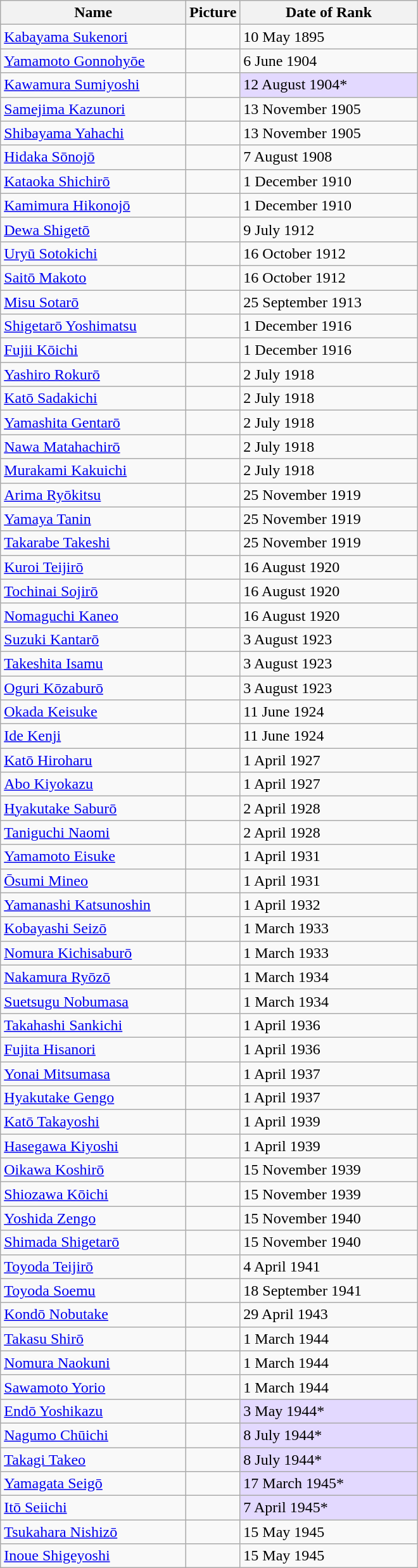<table class="wikitable" width="440">
<tr>
<th width="400">Name</th>
<th width="0">Picture</th>
<th width="400">Date of Rank</th>
</tr>
<tr>
<td><a href='#'>Kabayama Sukenori</a></td>
<td align="center"></td>
<td>10 May 1895</td>
</tr>
<tr>
<td><a href='#'>Yamamoto Gonnohyōe</a></td>
<td align="center"></td>
<td>6 June 1904</td>
</tr>
<tr>
<td><a href='#'>Kawamura Sumiyoshi</a></td>
<td align="center"></td>
<td style="background:#e3d9ff;">12 August 1904*</td>
</tr>
<tr>
<td><a href='#'>Samejima Kazunori</a></td>
<td align="center"></td>
<td>13 November 1905</td>
</tr>
<tr>
<td><a href='#'>Shibayama Yahachi</a></td>
<td align="center"></td>
<td>13 November 1905</td>
</tr>
<tr>
<td><a href='#'>Hidaka Sōnojō</a></td>
<td align="center"></td>
<td>7 August 1908</td>
</tr>
<tr>
<td><a href='#'>Kataoka Shichirō</a></td>
<td align="center"></td>
<td>1 December 1910</td>
</tr>
<tr>
<td><a href='#'>Kamimura Hikonojō</a></td>
<td align="center"></td>
<td>1 December 1910</td>
</tr>
<tr>
<td><a href='#'>Dewa Shigetō</a></td>
<td align="center"></td>
<td>9 July 1912</td>
</tr>
<tr>
<td><a href='#'>Uryū Sotokichi</a></td>
<td align="center"></td>
<td>16 October 1912</td>
</tr>
<tr>
<td><a href='#'>Saitō Makoto</a></td>
<td align="center"></td>
<td>16 October 1912</td>
</tr>
<tr>
<td><a href='#'>Misu Sotarō</a></td>
<td align="center"></td>
<td>25 September 1913</td>
</tr>
<tr>
<td><a href='#'>Shigetarō Yoshimatsu</a></td>
<td align="center"></td>
<td>1 December 1916</td>
</tr>
<tr>
<td><a href='#'>Fujii Kōichi</a></td>
<td align="center"></td>
<td>1 December 1916</td>
</tr>
<tr>
<td><a href='#'>Yashiro Rokurō</a></td>
<td align="center"></td>
<td>2 July 1918</td>
</tr>
<tr>
<td><a href='#'>Katō Sadakichi</a></td>
<td align="center"></td>
<td>2 July 1918</td>
</tr>
<tr>
<td><a href='#'>Yamashita Gentarō</a></td>
<td align="center"></td>
<td>2 July 1918</td>
</tr>
<tr>
<td><a href='#'>Nawa Matahachirō</a></td>
<td align="center"></td>
<td>2 July 1918</td>
</tr>
<tr>
<td><a href='#'>Murakami Kakuichi</a></td>
<td align="center"></td>
<td>2 July 1918</td>
</tr>
<tr>
<td><a href='#'>Arima Ryōkitsu</a></td>
<td align="center"></td>
<td>25 November 1919</td>
</tr>
<tr>
<td><a href='#'>Yamaya Tanin</a></td>
<td align="center"></td>
<td>25 November 1919</td>
</tr>
<tr>
<td><a href='#'>Takarabe Takeshi</a></td>
<td align="center"></td>
<td>25 November 1919</td>
</tr>
<tr>
<td><a href='#'>Kuroi Teijirō</a></td>
<td align="center"></td>
<td>16 August 1920</td>
</tr>
<tr>
<td><a href='#'>Tochinai Sojirō</a></td>
<td align="center"></td>
<td>16 August 1920</td>
</tr>
<tr>
<td><a href='#'>Nomaguchi Kaneo</a></td>
<td align="center"></td>
<td>16 August 1920</td>
</tr>
<tr>
<td><a href='#'>Suzuki Kantarō</a></td>
<td align="center"></td>
<td>3 August 1923</td>
</tr>
<tr>
<td><a href='#'>Takeshita Isamu</a></td>
<td align="center"></td>
<td>3 August 1923</td>
</tr>
<tr>
<td><a href='#'>Oguri Kōzaburō</a></td>
<td align="center"></td>
<td>3 August 1923</td>
</tr>
<tr>
<td><a href='#'>Okada Keisuke</a></td>
<td align="center"></td>
<td>11 June 1924</td>
</tr>
<tr>
<td><a href='#'>Ide Kenji</a></td>
<td align="center"></td>
<td>11 June 1924</td>
</tr>
<tr>
<td><a href='#'>Katō Hiroharu</a></td>
<td align="center"></td>
<td>1 April 1927</td>
</tr>
<tr>
<td><a href='#'>Abo Kiyokazu</a></td>
<td align="center"></td>
<td>1 April 1927</td>
</tr>
<tr>
<td><a href='#'>Hyakutake Saburō</a></td>
<td align="center"></td>
<td>2 April 1928</td>
</tr>
<tr>
<td><a href='#'>Taniguchi Naomi</a></td>
<td align="center"></td>
<td>2 April 1928</td>
</tr>
<tr>
<td><a href='#'>Yamamoto Eisuke</a></td>
<td align="center"></td>
<td>1 April 1931</td>
</tr>
<tr>
<td><a href='#'>Ōsumi Mineo</a></td>
<td align="center"></td>
<td>1 April 1931</td>
</tr>
<tr>
<td><a href='#'>Yamanashi Katsunoshin</a></td>
<td align="center"></td>
<td>1 April 1932</td>
</tr>
<tr>
<td><a href='#'>Kobayashi Seizō</a></td>
<td align="center"></td>
<td>1 March 1933</td>
</tr>
<tr>
<td><a href='#'>Nomura Kichisaburō</a></td>
<td align="center"></td>
<td>1 March 1933</td>
</tr>
<tr>
<td><a href='#'>Nakamura Ryōzō</a></td>
<td align="center"></td>
<td>1 March 1934</td>
</tr>
<tr>
<td><a href='#'>Suetsugu Nobumasa</a></td>
<td align="center"></td>
<td>1 March 1934</td>
</tr>
<tr>
<td><a href='#'>Takahashi Sankichi</a></td>
<td align="center"></td>
<td>1 April 1936</td>
</tr>
<tr>
<td><a href='#'>Fujita Hisanori</a></td>
<td align="center"></td>
<td>1 April 1936</td>
</tr>
<tr>
<td><a href='#'>Yonai Mitsumasa</a></td>
<td align="center"></td>
<td>1 April 1937</td>
</tr>
<tr>
<td><a href='#'>Hyakutake Gengo</a></td>
<td align="center"></td>
<td>1 April 1937</td>
</tr>
<tr>
<td><a href='#'>Katō Takayoshi</a></td>
<td align="center"></td>
<td>1 April 1939</td>
</tr>
<tr>
<td><a href='#'>Hasegawa Kiyoshi</a></td>
<td align="center"></td>
<td>1 April 1939</td>
</tr>
<tr>
<td><a href='#'>Oikawa Koshirō</a></td>
<td align="center"></td>
<td>15 November 1939</td>
</tr>
<tr>
<td><a href='#'>Shiozawa Kōichi</a></td>
<td align="center"></td>
<td>15 November 1939</td>
</tr>
<tr>
<td><a href='#'>Yoshida Zengo</a></td>
<td align="center"></td>
<td>15 November 1940</td>
</tr>
<tr>
<td><a href='#'>Shimada Shigetarō</a></td>
<td align="center"></td>
<td>15 November 1940</td>
</tr>
<tr>
<td><a href='#'>Toyoda Teijirō</a></td>
<td align="center"></td>
<td>4 April 1941</td>
</tr>
<tr>
<td><a href='#'>Toyoda Soemu</a></td>
<td align="center"></td>
<td>18 September 1941</td>
</tr>
<tr>
<td><a href='#'>Kondō Nobutake</a></td>
<td align="center"></td>
<td>29 April 1943</td>
</tr>
<tr>
<td><a href='#'>Takasu Shirō</a></td>
<td align="center"></td>
<td>1 March 1944</td>
</tr>
<tr>
<td><a href='#'>Nomura Naokuni</a></td>
<td align="center"></td>
<td>1 March 1944</td>
</tr>
<tr>
<td><a href='#'>Sawamoto Yorio</a></td>
<td align="center"></td>
<td>1 March 1944</td>
</tr>
<tr>
<td><a href='#'>Endō Yoshikazu</a></td>
<td align="center"></td>
<td style="background:#e3d9ff;">3 May 1944*</td>
</tr>
<tr>
<td><a href='#'>Nagumo Chūichi</a></td>
<td align="center"></td>
<td style="background:#e3d9ff;">8 July 1944*</td>
</tr>
<tr>
<td><a href='#'>Takagi Takeo</a></td>
<td align="center"></td>
<td style="background:#e3d9ff;">8 July 1944*</td>
</tr>
<tr>
<td><a href='#'>Yamagata Seigō</a></td>
<td align="center"></td>
<td style="background:#e3d9ff;">17 March 1945*</td>
</tr>
<tr>
<td><a href='#'>Itō Seiichi</a></td>
<td align="center"></td>
<td style="background:#e3d9ff;">7 April 1945*</td>
</tr>
<tr>
<td><a href='#'>Tsukahara Nishizō</a></td>
<td align="center"></td>
<td>15 May 1945</td>
</tr>
<tr>
<td><a href='#'>Inoue Shigeyoshi</a></td>
<td align="center"></td>
<td>15 May 1945</td>
</tr>
</table>
